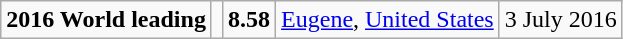<table class="wikitable">
<tr>
<td><strong>2016 World leading</strong></td>
<td></td>
<td><strong>8.58</strong></td>
<td><a href='#'>Eugene</a>, <a href='#'>United States</a></td>
<td>3 July 2016</td>
</tr>
</table>
